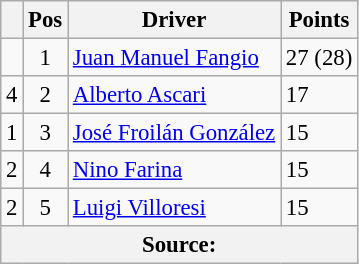<table class="wikitable" style="font-size: 95%;">
<tr>
<th></th>
<th>Pos</th>
<th>Driver</th>
<th>Points</th>
</tr>
<tr>
<td align="left"></td>
<td align="center">1</td>
<td> <a href='#'>Juan Manuel Fangio</a></td>
<td align="left">27 (28)</td>
</tr>
<tr>
<td align="left"> 4</td>
<td align="center">2</td>
<td> <a href='#'>Alberto Ascari</a></td>
<td align="left">17</td>
</tr>
<tr>
<td align="left"> 1</td>
<td align="center">3</td>
<td> <a href='#'>José Froilán González</a></td>
<td align="left">15</td>
</tr>
<tr>
<td align="left"> 2</td>
<td align="center">4</td>
<td> <a href='#'>Nino Farina</a></td>
<td align="left">15</td>
</tr>
<tr>
<td align="left"> 2</td>
<td align="center">5</td>
<td> <a href='#'>Luigi Villoresi</a></td>
<td align="left">15</td>
</tr>
<tr>
<th colspan=4>Source:</th>
</tr>
</table>
